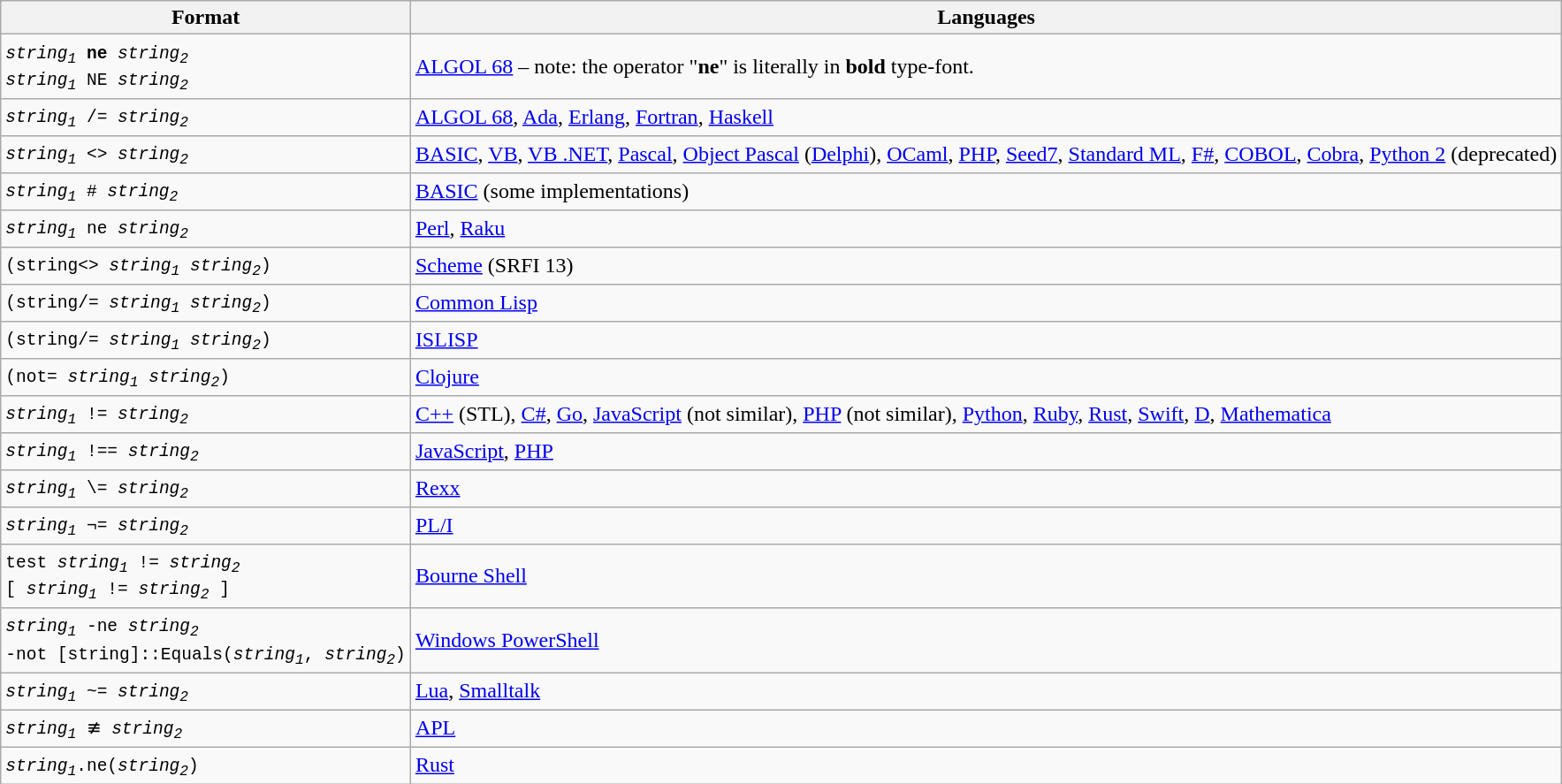<table class="wikitable sortable">
<tr style="text-align:left;">
<th>Format</th>
<th>Languages</th>
</tr>
<tr>
<td><code><em>string<sub>1</sub></em> <strong>ne</strong> <em>string<sub>2</sub></em></code><br><code><em>string<sub>1</sub></em> NE <em>string<sub>2</sub></em></code></td>
<td><a href='#'>ALGOL 68</a> – note: the operator "<strong>ne</strong>" is literally in <strong>bold</strong> type-font.</td>
</tr>
<tr>
<td><code><em>string<sub>1</sub></em> /= <em>string<sub>2</sub></em></code></td>
<td><a href='#'>ALGOL 68</a>, <a href='#'>Ada</a>, <a href='#'>Erlang</a>, <a href='#'>Fortran</a>, <a href='#'>Haskell</a></td>
</tr>
<tr>
<td><code><em>string<sub>1</sub></em> <> <em>string<sub>2</sub></em></code></td>
<td><a href='#'>BASIC</a>, <a href='#'>VB</a>, <a href='#'>VB .NET</a>, <a href='#'>Pascal</a>, <a href='#'>Object Pascal</a> (<a href='#'>Delphi</a>), <a href='#'>OCaml</a>, <a href='#'>PHP</a>, <a href='#'>Seed7</a>, <a href='#'>Standard ML</a>, <a href='#'>F#</a>, <a href='#'>COBOL</a>, <a href='#'>Cobra</a>, <a href='#'>Python 2</a> (deprecated)</td>
</tr>
<tr>
<td><code><em>string<sub>1</sub></em> # <em>string<sub>2</sub></em></code></td>
<td><a href='#'>BASIC</a> (some implementations)</td>
</tr>
<tr>
<td><code><em>string<sub>1</sub></em> ne <em>string<sub>2</sub></em></code></td>
<td><a href='#'>Perl</a>, <a href='#'>Raku</a></td>
</tr>
<tr>
<td><code>(string<> <em>string<sub>1</sub></em> <em>string<sub>2</sub></em>)</code></td>
<td><a href='#'>Scheme</a> (SRFI 13)</td>
</tr>
<tr>
<td><code>(string/= <em>string<sub>1</sub></em> <em>string<sub>2</sub></em>)</code></td>
<td><a href='#'>Common Lisp</a></td>
</tr>
<tr>
<td><code>(string/= <em>string<sub>1</sub></em> <em>string<sub>2</sub></em>)</code></td>
<td><a href='#'>ISLISP</a></td>
</tr>
<tr>
<td><code>(not= <em>string<sub>1</sub></em> <em>string<sub>2</sub></em>)</code></td>
<td><a href='#'>Clojure</a></td>
</tr>
<tr>
<td><code><em>string<sub>1</sub></em> != <em>string<sub>2</sub></em></code></td>
<td><a href='#'>C++</a> (STL), <a href='#'>C#</a>, <a href='#'>Go</a>, <a href='#'>JavaScript</a> (not similar), <a href='#'>PHP</a> (not similar), <a href='#'>Python</a>, <a href='#'>Ruby</a>, <a href='#'>Rust</a>, <a href='#'>Swift</a>, <a href='#'>D</a>, <a href='#'>Mathematica</a></td>
</tr>
<tr>
<td><code><em>string<sub>1</sub></em> !== <em>string<sub>2</sub></em></code></td>
<td><a href='#'>JavaScript</a>, <a href='#'>PHP</a></td>
</tr>
<tr>
<td><code><em>string<sub>1</sub></em> \= <em>string<sub>2</sub></em></code></td>
<td><a href='#'>Rexx</a></td>
</tr>
<tr>
<td><code><em>string<sub>1</sub></em> ¬= <em>string<sub>2</sub></em></code></td>
<td><a href='#'>PL/I</a></td>
</tr>
<tr>
<td><code>test <em>string<sub>1</sub></em> != <em>string<sub>2</sub></em></code><br><code>[ <em>string<sub>1</sub></em> != <em>string<sub>2</sub></em> ]</code></td>
<td><a href='#'>Bourne Shell</a></td>
</tr>
<tr>
<td><code><em>string<sub>1</sub></em> -ne <em>string<sub>2</sub></em></code><br><code>-not [string]::Equals(<em>string<sub>1</sub></em>, <em>string<sub>2</sub></em>)</code></td>
<td><a href='#'>Windows PowerShell</a></td>
</tr>
<tr>
<td><code><em>string<sub>1</sub></em> ~= <em>string<sub>2</sub></em></code></td>
<td><a href='#'>Lua</a>, <a href='#'>Smalltalk</a></td>
</tr>
<tr>
<td><code><em>string<sub>1</sub></em> ≢ <em>string<sub>2</sub></em></code></td>
<td><a href='#'>APL</a></td>
</tr>
<tr>
<td><code><em>string<sub>1</sub></em>.ne(<em>string<sub>2</sub></em>)</code></td>
<td><a href='#'>Rust</a></td>
</tr>
</table>
